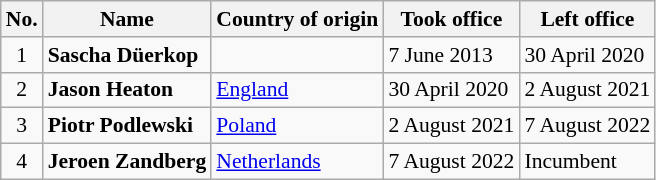<table class="wikitable" style="font-size:90%; text-align:left">
<tr>
<th>No.</th>
<th>Name</th>
<th>Country of origin</th>
<th>Took office</th>
<th>Left office</th>
</tr>
<tr>
<td align=center>1</td>
<td><strong>Sascha Düerkop</strong></td>
<td></td>
<td>7 June 2013</td>
<td>30 April 2020</td>
</tr>
<tr>
<td align=center>2</td>
<td><strong>Jason Heaton</strong></td>
<td> <a href='#'>England</a></td>
<td>30 April 2020</td>
<td>2 August 2021</td>
</tr>
<tr>
<td align=center>3</td>
<td><strong>Piotr Podlewski</strong></td>
<td> <a href='#'>Poland</a></td>
<td>2 August 2021</td>
<td>7 August 2022</td>
</tr>
<tr>
<td align=center>4</td>
<td><strong>Jeroen Zandberg</strong></td>
<td> <a href='#'>Netherlands</a></td>
<td>7 August 2022</td>
<td>Incumbent</td>
</tr>
</table>
